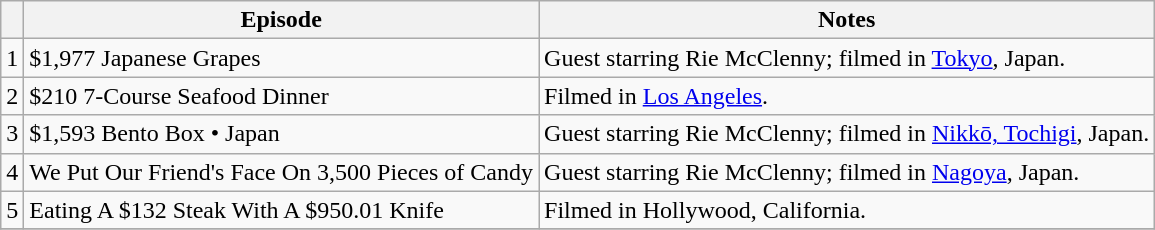<table class="wikitable">
<tr>
<th></th>
<th>Episode</th>
<th>Notes</th>
</tr>
<tr>
<td>1</td>
<td>$1,977 Japanese Grapes</td>
<td>Guest starring Rie McClenny; filmed in <a href='#'>Tokyo</a>, Japan.</td>
</tr>
<tr>
<td>2</td>
<td>$210 7-Course Seafood Dinner</td>
<td>Filmed in <a href='#'>Los Angeles</a>.</td>
</tr>
<tr>
<td>3</td>
<td>$1,593 Bento Box • Japan</td>
<td>Guest starring Rie McClenny; filmed in <a href='#'>Nikkō, Tochigi</a>, Japan.</td>
</tr>
<tr>
<td>4</td>
<td>We Put Our Friend's Face On 3,500 Pieces of Candy</td>
<td>Guest starring Rie McClenny; filmed in <a href='#'>Nagoya</a>, Japan.</td>
</tr>
<tr>
<td>5</td>
<td>Eating A $132 Steak With A $950.01 Knife</td>
<td>Filmed in Hollywood, California.</td>
</tr>
<tr>
</tr>
</table>
